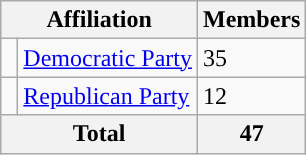<table class="wikitable">
<tr>
<th colspan=2>Affiliation</th>
<th>Members</th>
</tr>
<tr>
<td style="background-color:"> </td>
<td><a href='#'>Democratic Party</a></td>
<td>35</td>
</tr>
<tr>
<td style="background-color:"> </td>
<td><a href='#'>Republican Party</a></td>
<td>12</td>
</tr>
<tr>
<th colspan=2>Total</th>
<th>47</th>
</tr>
</table>
